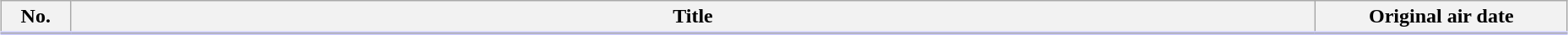<table class="wikitable" style="width:98%; margin:auto; background:#FFF;">
<tr style="border-bottom: 3px solid #CCF;">
<th style="width:3em;">No.</th>
<th>Title</th>
<th style="width:12em;">Original air date</th>
</tr>
<tr>
</tr>
</table>
